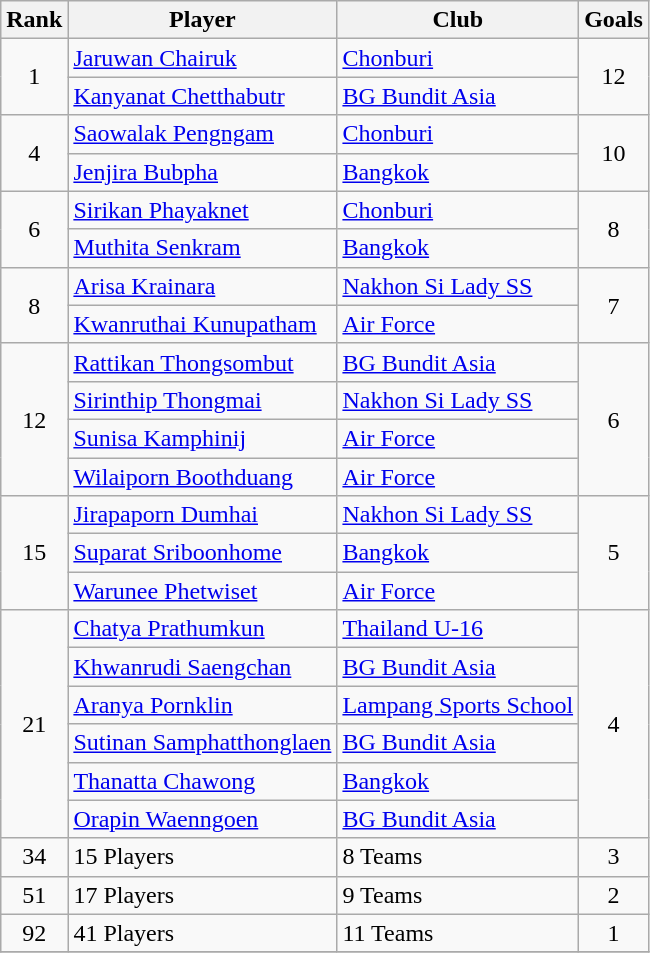<table class="wikitable" style="text-align:center">
<tr>
<th>Rank</th>
<th>Player</th>
<th>Club</th>
<th>Goals</th>
</tr>
<tr>
<td rowspan=2>1</td>
<td align="left"> <a href='#'>Jaruwan Chairuk</a></td>
<td align="left"><a href='#'>Chonburi</a></td>
<td rowspan=2>12</td>
</tr>
<tr>
<td align="left"> <a href='#'>Kanyanat Chetthabutr</a></td>
<td align="left"><a href='#'>BG Bundit Asia</a></td>
</tr>
<tr>
<td rowspan=2>4</td>
<td align="left"> <a href='#'>Saowalak Pengngam</a></td>
<td align="left"><a href='#'>Chonburi</a></td>
<td rowspan=2>10</td>
</tr>
<tr>
<td align="left"> <a href='#'>Jenjira Bubpha</a></td>
<td align="left"><a href='#'>Bangkok</a></td>
</tr>
<tr>
<td rowspan=2>6</td>
<td align="left"> <a href='#'>Sirikan Phayaknet</a></td>
<td align="left"><a href='#'>Chonburi</a></td>
<td rowspan=2>8</td>
</tr>
<tr>
<td align="left"> <a href='#'>Muthita Senkram</a></td>
<td align="left"><a href='#'>Bangkok</a></td>
</tr>
<tr>
<td rowspan=2>8</td>
<td align="left"> <a href='#'>Arisa Krainara</a></td>
<td align="left"><a href='#'>Nakhon Si Lady SS</a></td>
<td rowspan=2>7</td>
</tr>
<tr>
<td align="left"> <a href='#'>Kwanruthai Kunupatham</a></td>
<td align="left"><a href='#'>Air Force</a></td>
</tr>
<tr>
<td rowspan=4>12</td>
<td align="left"> <a href='#'>Rattikan Thongsombut</a></td>
<td align="left"><a href='#'>BG Bundit Asia</a></td>
<td rowspan=4>6</td>
</tr>
<tr>
<td align="left"> <a href='#'>Sirinthip Thongmai</a></td>
<td align="left"><a href='#'>Nakhon Si Lady SS</a></td>
</tr>
<tr>
<td align="left"> <a href='#'>Sunisa Kamphinij</a></td>
<td align="left"><a href='#'>Air Force</a></td>
</tr>
<tr>
<td align="left"> <a href='#'>Wilaiporn Boothduang</a></td>
<td align="left"><a href='#'>Air Force</a></td>
</tr>
<tr>
<td rowspan=3>15</td>
<td align="left"> <a href='#'>Jirapaporn Dumhai</a></td>
<td align="left"><a href='#'>Nakhon Si Lady SS</a></td>
<td rowspan=3>5</td>
</tr>
<tr>
<td align="left"> <a href='#'>Suparat Sriboonhome</a></td>
<td align="left"><a href='#'>Bangkok</a></td>
</tr>
<tr>
<td align="left"> <a href='#'>Warunee Phetwiset</a></td>
<td align="left"><a href='#'>Air Force</a></td>
</tr>
<tr>
<td rowspan=6>21</td>
<td align="left"> <a href='#'>Chatya Prathumkun</a></td>
<td align="left"><a href='#'>Thailand U-16</a></td>
<td rowspan=6>4</td>
</tr>
<tr>
<td align="left"> <a href='#'>Khwanrudi Saengchan</a></td>
<td align="left"><a href='#'>BG Bundit Asia</a></td>
</tr>
<tr>
<td align="left"> <a href='#'>Aranya Pornklin</a></td>
<td align="left"><a href='#'>Lampang Sports School</a></td>
</tr>
<tr>
<td align="left"> <a href='#'>Sutinan Samphatthonglaen</a></td>
<td align="left"><a href='#'>BG Bundit Asia</a></td>
</tr>
<tr>
<td align="left"> <a href='#'>Thanatta Chawong</a></td>
<td align="left"><a href='#'>Bangkok</a></td>
</tr>
<tr>
<td align="left"> <a href='#'>Orapin Waenngoen</a></td>
<td align="left"><a href='#'>BG Bundit Asia</a></td>
</tr>
<tr>
<td rowspan=1>34</td>
<td align="left">15 Players</td>
<td align="left">8 Teams</td>
<td rowspan=1>3</td>
</tr>
<tr>
<td rowspan=1>51</td>
<td align="left">17 Players</td>
<td align="left">9 Teams</td>
<td rowspan=1>2</td>
</tr>
<tr>
<td rowspan=1>92</td>
<td align="left">41 Players</td>
<td align="left">11 Teams</td>
<td rowspan=1>1</td>
</tr>
<tr>
</tr>
</table>
